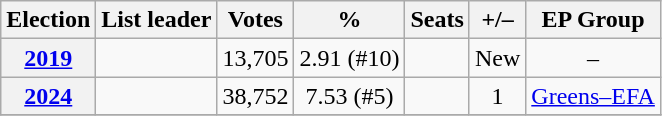<table class=wikitable style=text-align:center>
<tr>
<th>Election</th>
<th>List leader</th>
<th>Votes</th>
<th>%</th>
<th>Seats</th>
<th>+/–</th>
<th>EP Group</th>
</tr>
<tr>
<th><a href='#'>2019</a></th>
<td></td>
<td>13,705</td>
<td>2.91 (#10)</td>
<td></td>
<td>New</td>
<td>–</td>
</tr>
<tr>
<th><a href='#'>2024</a></th>
<td></td>
<td>38,752</td>
<td>7.53 (#5)</td>
<td></td>
<td> 1</td>
<td><a href='#'>Greens–EFA</a></td>
</tr>
<tr>
</tr>
</table>
